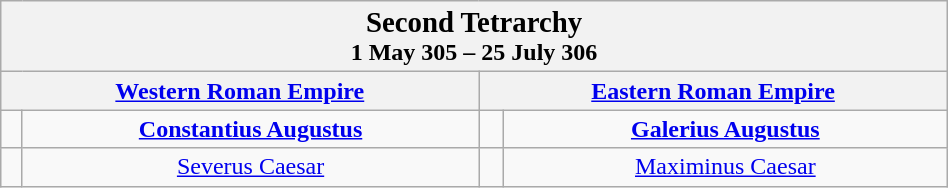<table class="wikitable" width="50%" style="text-align:center">
<tr>
<th colspan="4"><big>Second Tetrarchy</big><br>1 May 305 – 25 July 306</th>
</tr>
<tr>
<th colspan="2"><a href='#'>Western Roman Empire</a></th>
<th colspan="2"><a href='#'>Eastern Roman Empire</a></th>
</tr>
<tr>
<td></td>
<td><strong><a href='#'>Constantius Augustus</a></strong></td>
<td></td>
<td><strong><a href='#'>Galerius Augustus</a></strong></td>
</tr>
<tr>
<td></td>
<td><a href='#'>Severus Caesar</a></td>
<td></td>
<td><a href='#'>Maximinus Caesar</a></td>
</tr>
</table>
